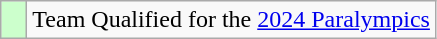<table class="wikitable" style="text-align: center;">
<tr>
<td width=10px bgcolor=#ccffcc></td>
<td>Team Qualified for the <a href='#'>2024 Paralympics</a></td>
</tr>
</table>
